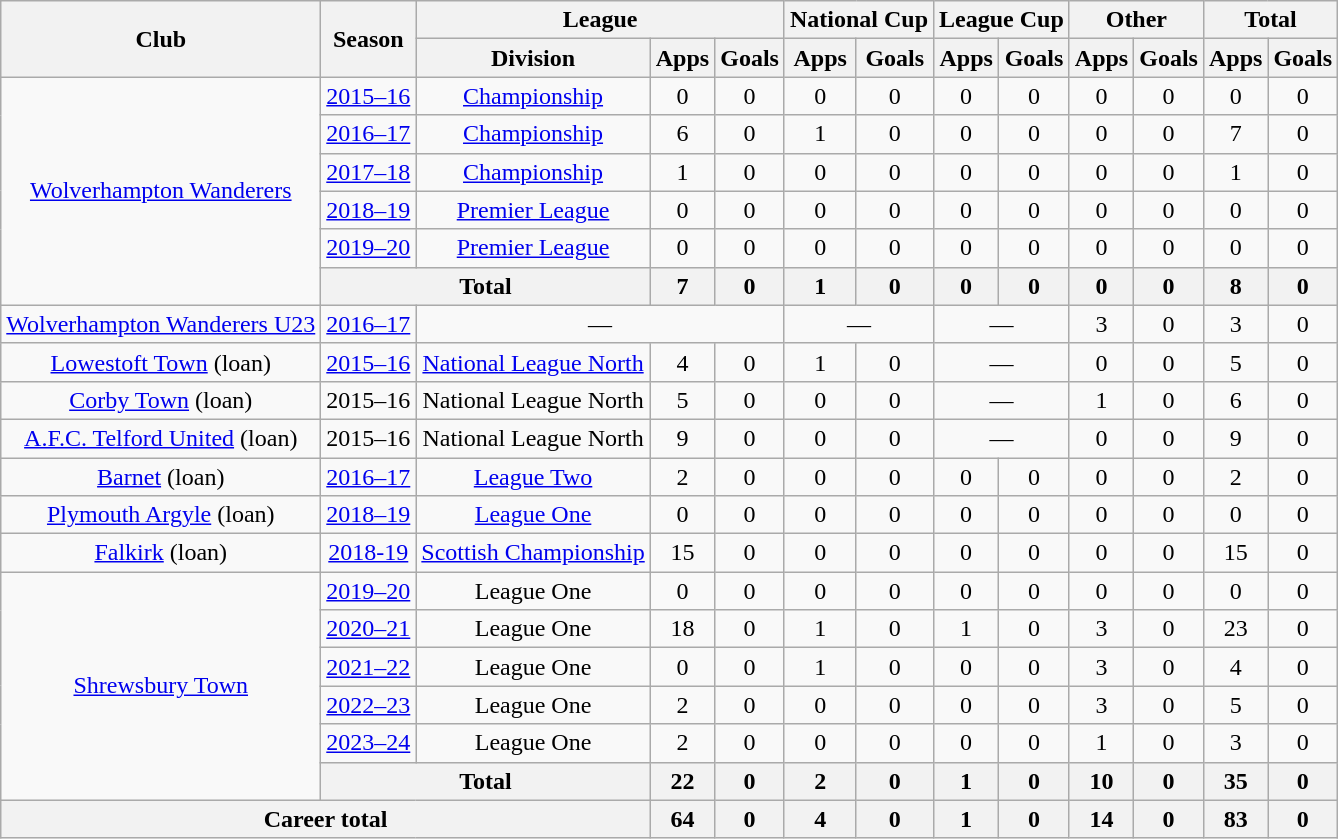<table class="wikitable" style="text-align:center">
<tr>
<th rowspan="2">Club</th>
<th rowspan="2">Season</th>
<th colspan="3">League</th>
<th colspan="2">National Cup</th>
<th colspan="2">League Cup</th>
<th colspan="2">Other</th>
<th colspan="2">Total</th>
</tr>
<tr>
<th>Division</th>
<th>Apps</th>
<th>Goals</th>
<th>Apps</th>
<th>Goals</th>
<th>Apps</th>
<th>Goals</th>
<th>Apps</th>
<th>Goals</th>
<th>Apps</th>
<th>Goals</th>
</tr>
<tr>
<td rowspan="6"><a href='#'>Wolverhampton Wanderers</a></td>
<td><a href='#'>2015–16</a></td>
<td><a href='#'>Championship</a></td>
<td>0</td>
<td>0</td>
<td>0</td>
<td>0</td>
<td>0</td>
<td>0</td>
<td>0</td>
<td>0</td>
<td>0</td>
<td>0</td>
</tr>
<tr>
<td><a href='#'>2016–17</a></td>
<td><a href='#'>Championship</a></td>
<td>6</td>
<td>0</td>
<td>1</td>
<td>0</td>
<td>0</td>
<td>0</td>
<td>0</td>
<td>0</td>
<td>7</td>
<td>0</td>
</tr>
<tr>
<td><a href='#'>2017–18</a></td>
<td><a href='#'>Championship</a></td>
<td>1</td>
<td>0</td>
<td>0</td>
<td>0</td>
<td>0</td>
<td>0</td>
<td>0</td>
<td>0</td>
<td>1</td>
<td>0</td>
</tr>
<tr>
<td><a href='#'>2018–19</a></td>
<td><a href='#'>Premier League</a></td>
<td>0</td>
<td>0</td>
<td>0</td>
<td>0</td>
<td>0</td>
<td>0</td>
<td>0</td>
<td>0</td>
<td>0</td>
<td>0</td>
</tr>
<tr>
<td><a href='#'>2019–20</a></td>
<td><a href='#'>Premier League</a></td>
<td>0</td>
<td>0</td>
<td>0</td>
<td>0</td>
<td>0</td>
<td>0</td>
<td>0</td>
<td>0</td>
<td>0</td>
<td>0</td>
</tr>
<tr>
<th colspan="2">Total</th>
<th>7</th>
<th>0</th>
<th>1</th>
<th>0</th>
<th>0</th>
<th>0</th>
<th>0</th>
<th>0</th>
<th>8</th>
<th>0</th>
</tr>
<tr>
<td><a href='#'>Wolverhampton Wanderers U23</a></td>
<td><a href='#'>2016–17</a></td>
<td colspan="3">—</td>
<td colspan="2">—</td>
<td colspan="2">—</td>
<td>3</td>
<td>0</td>
<td>3</td>
<td>0</td>
</tr>
<tr>
<td><a href='#'>Lowestoft Town</a> (loan)</td>
<td><a href='#'>2015–16</a></td>
<td><a href='#'>National League North</a></td>
<td>4</td>
<td>0</td>
<td>1</td>
<td>0</td>
<td colspan="2">—</td>
<td>0</td>
<td>0</td>
<td>5</td>
<td>0</td>
</tr>
<tr>
<td><a href='#'>Corby Town</a> (loan)</td>
<td>2015–16</td>
<td>National League North</td>
<td>5</td>
<td>0</td>
<td>0</td>
<td>0</td>
<td colspan="2">—</td>
<td>1</td>
<td>0</td>
<td>6</td>
<td>0</td>
</tr>
<tr>
<td><a href='#'>A.F.C. Telford United</a> (loan)</td>
<td>2015–16</td>
<td>National League North</td>
<td>9</td>
<td>0</td>
<td>0</td>
<td>0</td>
<td colspan="2">—</td>
<td>0</td>
<td>0</td>
<td>9</td>
<td>0</td>
</tr>
<tr>
<td><a href='#'>Barnet</a> (loan)</td>
<td><a href='#'>2016–17</a></td>
<td><a href='#'>League Two</a></td>
<td>2</td>
<td>0</td>
<td>0</td>
<td>0</td>
<td>0</td>
<td>0</td>
<td>0</td>
<td>0</td>
<td>2</td>
<td>0</td>
</tr>
<tr>
<td><a href='#'>Plymouth Argyle</a> (loan)</td>
<td><a href='#'>2018–19</a></td>
<td><a href='#'>League One</a></td>
<td>0</td>
<td>0</td>
<td>0</td>
<td>0</td>
<td>0</td>
<td>0</td>
<td>0</td>
<td>0</td>
<td>0</td>
<td>0</td>
</tr>
<tr>
<td><a href='#'>Falkirk</a> (loan)</td>
<td><a href='#'>2018-19</a></td>
<td><a href='#'>Scottish Championship</a></td>
<td>15</td>
<td>0</td>
<td>0</td>
<td>0</td>
<td>0</td>
<td>0</td>
<td>0</td>
<td>0</td>
<td>15</td>
<td>0</td>
</tr>
<tr>
<td rowspan="6"><a href='#'>Shrewsbury Town</a></td>
<td><a href='#'>2019–20</a></td>
<td>League One</td>
<td>0</td>
<td>0</td>
<td>0</td>
<td>0</td>
<td>0</td>
<td>0</td>
<td>0</td>
<td>0</td>
<td>0</td>
<td>0</td>
</tr>
<tr>
<td><a href='#'>2020–21</a></td>
<td>League One</td>
<td>18</td>
<td>0</td>
<td>1</td>
<td>0</td>
<td>1</td>
<td>0</td>
<td>3</td>
<td>0</td>
<td>23</td>
<td>0</td>
</tr>
<tr>
<td><a href='#'>2021–22</a></td>
<td>League One</td>
<td>0</td>
<td>0</td>
<td>1</td>
<td>0</td>
<td>0</td>
<td>0</td>
<td>3</td>
<td>0</td>
<td>4</td>
<td>0</td>
</tr>
<tr>
<td><a href='#'>2022–23</a></td>
<td>League One</td>
<td>2</td>
<td>0</td>
<td>0</td>
<td>0</td>
<td>0</td>
<td>0</td>
<td>3</td>
<td>0</td>
<td>5</td>
<td>0</td>
</tr>
<tr>
<td><a href='#'>2023–24</a></td>
<td>League One</td>
<td>2</td>
<td>0</td>
<td>0</td>
<td>0</td>
<td>0</td>
<td>0</td>
<td>1</td>
<td>0</td>
<td>3</td>
<td>0</td>
</tr>
<tr>
<th colspan="2">Total</th>
<th>22</th>
<th>0</th>
<th>2</th>
<th>0</th>
<th>1</th>
<th>0</th>
<th>10</th>
<th>0</th>
<th>35</th>
<th>0</th>
</tr>
<tr>
<th colspan="3">Career total</th>
<th>64</th>
<th>0</th>
<th>4</th>
<th>0</th>
<th>1</th>
<th>0</th>
<th>14</th>
<th>0</th>
<th>83</th>
<th>0</th>
</tr>
</table>
